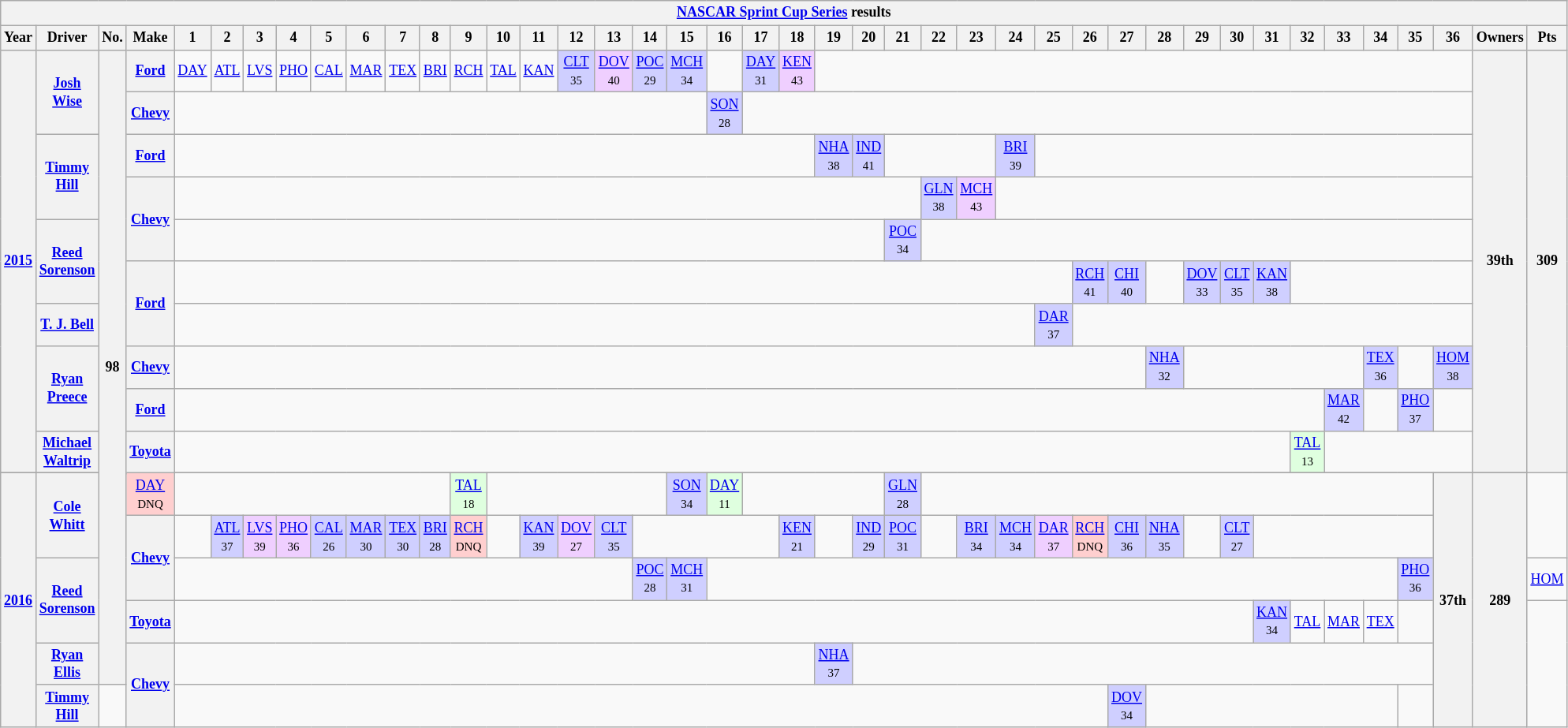<table class="wikitable" style="text-align:center; font-size:75%">
<tr>
<th colspan=45><a href='#'>NASCAR Sprint Cup Series</a> results</th>
</tr>
<tr>
<th>Year</th>
<th>Driver</th>
<th>No.</th>
<th>Make</th>
<th>1</th>
<th>2</th>
<th>3</th>
<th>4</th>
<th>5</th>
<th>6</th>
<th>7</th>
<th>8</th>
<th>9</th>
<th>10</th>
<th>11</th>
<th>12</th>
<th>13</th>
<th>14</th>
<th>15</th>
<th>16</th>
<th>17</th>
<th>18</th>
<th>19</th>
<th>20</th>
<th>21</th>
<th>22</th>
<th>23</th>
<th>24</th>
<th>25</th>
<th>26</th>
<th>27</th>
<th>28</th>
<th>29</th>
<th>30</th>
<th>31</th>
<th>32</th>
<th>33</th>
<th>34</th>
<th>35</th>
<th>36</th>
<th>Owners</th>
<th>Pts</th>
</tr>
<tr>
<th rowspan=10><a href='#'>2015</a></th>
<th rowspan=2><a href='#'>Josh Wise</a></th>
<th rowspan=16>98</th>
<th><a href='#'>Ford</a></th>
<td><a href='#'>DAY</a></td>
<td><a href='#'>ATL</a></td>
<td><a href='#'>LVS</a></td>
<td><a href='#'>PHO</a></td>
<td><a href='#'>CAL</a></td>
<td><a href='#'>MAR</a></td>
<td><a href='#'>TEX</a></td>
<td><a href='#'>BRI</a></td>
<td><a href='#'>RCH</a></td>
<td><a href='#'>TAL</a></td>
<td><a href='#'>KAN</a></td>
<td style="background:#CFCFFF;"><a href='#'>CLT</a><br><small>35</small></td>
<td style="background:#EFCFFF;"><a href='#'>DOV</a><br><small>40</small></td>
<td style="background:#CFCFFF;"><a href='#'>POC</a><br><small>29</small></td>
<td style="background:#CFCFFF;"><a href='#'>MCH</a><br><small>34</small></td>
<td colspan=1></td>
<td style="background:#CFCFFF;"><a href='#'>DAY</a><br><small>31</small></td>
<td style="background:#EFCFFF;"><a href='#'>KEN</a><br><small>43</small></td>
<td colspan=18></td>
<th rowspan=10>39th</th>
<th rowspan=10>309</th>
</tr>
<tr>
<th><a href='#'>Chevy</a></th>
<td colspan=15></td>
<td style="background:#CFCFFF;"><a href='#'>SON</a><br><small>28</small></td>
<td colspan=20></td>
</tr>
<tr>
<th rowspan=2><a href='#'>Timmy Hill</a></th>
<th><a href='#'>Ford</a></th>
<td colspan=18></td>
<td style="background:#CFCFFF;"><a href='#'>NHA</a><br><small>38</small></td>
<td style="background:#CFCFFF;"><a href='#'>IND</a><br><small>41</small></td>
<td colspan=3></td>
<td style="background:#CFCFFF;"><a href='#'>BRI</a><br><small>39</small></td>
<td colspan=12></td>
</tr>
<tr>
<th rowspan=2><a href='#'>Chevy</a></th>
<td colspan=21></td>
<td style="background:#CFCFFF;"><a href='#'>GLN</a><br><small>38</small></td>
<td style="background:#EFCFFF;"><a href='#'>MCH</a><br><small>43</small></td>
<td colspan=13></td>
</tr>
<tr>
<th rowspan=2><a href='#'>Reed Sorenson</a></th>
<td colspan=20></td>
<td style="background:#CFCFFF;"><a href='#'>POC</a><br><small>34</small></td>
<td colspan=15></td>
</tr>
<tr>
<th rowspan=2><a href='#'>Ford</a></th>
<td colspan=25></td>
<td style="background:#CFCFFF;"><a href='#'>RCH</a><br><small>41</small></td>
<td style="background:#CFCFFF;"><a href='#'>CHI</a><br><small>40</small></td>
<td colspan=1></td>
<td style="background:#CFCFFF;"><a href='#'>DOV</a><br><small>33</small></td>
<td style="background:#CFCFFF;"><a href='#'>CLT</a><br><small>35</small></td>
<td style="background:#CFCFFF;"><a href='#'>KAN</a><br><small>38</small></td>
<td colspan=5></td>
</tr>
<tr>
<th><a href='#'>T. J. Bell</a></th>
<td colspan=24></td>
<td style="background:#CFCFFF;"><a href='#'>DAR</a><br><small>37</small></td>
<td colspan=11></td>
</tr>
<tr>
<th rowspan=2><a href='#'>Ryan Preece</a></th>
<th><a href='#'>Chevy</a></th>
<td colspan=27></td>
<td style="background:#CFCFFF;"><a href='#'>NHA</a><br><small>32</small></td>
<td colspan=5></td>
<td style="background:#CFCFFF;"><a href='#'>TEX</a><br><small>36</small></td>
<td colspan=1></td>
<td style="background:#CFCFFF;"><a href='#'>HOM</a><br><small>38</small></td>
</tr>
<tr>
<th><a href='#'>Ford</a></th>
<td colspan=32></td>
<td style="background:#CFCFFF;"><a href='#'>MAR</a><br><small>42</small></td>
<td colspan=1></td>
<td style="background:#CFCFFF;"><a href='#'>PHO</a><br><small>37</small></td>
<td colspan=1></td>
</tr>
<tr>
<th><a href='#'>Michael Waltrip</a></th>
<th rowspan=2><a href='#'>Toyota</a></th>
<td colspan=31></td>
<td style="background:#DFFFDF;"><a href='#'>TAL</a><br><small>13</small></td>
<td colspan=4></td>
</tr>
<tr>
</tr>
<tr>
<th rowspan=6><a href='#'>2016</a></th>
<th rowspan=2><a href='#'>Cole Whitt</a></th>
<td style="background:#FFCFCF;"><a href='#'>DAY</a><br><small>DNQ</small></td>
<td colspan=8></td>
<td style="background:#DFFFDF;"><a href='#'>TAL</a><br><small>18</small></td>
<td colspan=5></td>
<td style="background:#CFCFFF;"><a href='#'>SON</a><br><small>34</small></td>
<td style="background:#DFFFDF;"><a href='#'>DAY</a><br><small>11</small></td>
<td colspan=4></td>
<td style="background:#CFCFFF;"><a href='#'>GLN</a><br><small>28</small></td>
<td colspan=14></td>
<th rowspan=6>37th</th>
<th rowspan=6>289</th>
</tr>
<tr>
<th rowspan=2><a href='#'>Chevy</a></th>
<td></td>
<td style="background:#CFCFFF;"><a href='#'>ATL</a><br><small>37</small></td>
<td style="background:#EFCFFF;"><a href='#'>LVS</a><br><small>39</small></td>
<td style="background:#EFCFFF;"><a href='#'>PHO</a><br><small>36</small></td>
<td style="background:#CFCFFF;"><a href='#'>CAL</a><br><small>26</small></td>
<td style="background:#CFCFFF;"><a href='#'>MAR</a><br><small>30</small></td>
<td style="background:#CFCFFF;"><a href='#'>TEX</a><br><small>30</small></td>
<td style="background:#CFCFFF;"><a href='#'>BRI</a><br><small>28</small></td>
<td style="background:#FFCFCF;"><a href='#'>RCH</a><br><small>DNQ</small></td>
<td></td>
<td style="background:#CFCFFF;"><a href='#'>KAN</a><br><small>39</small></td>
<td style="background:#EFCFFF;"><a href='#'>DOV</a><br><small>27</small></td>
<td style="background:#CFCFFF;"><a href='#'>CLT</a><br><small>35</small></td>
<td colspan=4></td>
<td style="background:#CFCFFF;"><a href='#'>KEN</a><br><small>21</small></td>
<td></td>
<td style="background:#CFCFFF;"><a href='#'>IND</a><br><small>29</small></td>
<td style="background:#CFCFFF;"><a href='#'>POC</a><br><small>31</small></td>
<td></td>
<td style="background:#CFCFFF;"><a href='#'>BRI</a><br><small>34</small></td>
<td style="background:#CFCFFF;"><a href='#'>MCH</a><br><small>34</small></td>
<td style="background:#EFCFFF;"><a href='#'>DAR</a><br><small>37</small></td>
<td style="background:#FFCFCF;"><a href='#'>RCH</a><br><small>DNQ</small></td>
<td style="background:#CFCFFF;"><a href='#'>CHI</a><br><small>36</small></td>
<td style="background:#CFCFFF;"><a href='#'>NHA</a><br><small>35</small></td>
<td></td>
<td style="background:#CFCFFF;"><a href='#'>CLT</a><br><small>27</small></td>
<td colspan=6></td>
</tr>
<tr>
<th rowspan=2><a href='#'>Reed Sorenson</a></th>
<td colspan=13></td>
<td style="background:#CFCFFF;"><a href='#'>POC</a><br><small>28</small></td>
<td style="background:#CFCFFF;"><a href='#'>MCH</a><br><small>31</small></td>
<td colspan=19></td>
<td style="background:#CFCFFF;"><a href='#'>PHO</a><br><small>36</small></td>
<td><a href='#'>HOM</a></td>
</tr>
<tr>
<th><a href='#'>Toyota</a></th>
<td colspan=30></td>
<td style="background:#CFCFFF;"><a href='#'>KAN</a><br><small>34</small></td>
<td><a href='#'>TAL</a></td>
<td><a href='#'>MAR</a></td>
<td><a href='#'>TEX</a></td>
<td colspan=2></td>
</tr>
<tr>
<th><a href='#'>Ryan Ellis</a></th>
<th rowspan=2><a href='#'>Chevy</a></th>
<td colspan=18></td>
<td style="background:#CFCFFF;"><a href='#'>NHA</a><br><small>37</small></td>
<td colspan=17></td>
</tr>
<tr>
<th><a href='#'>Timmy Hill</a></th>
<td colspan=28></td>
<td style="background:#CFCFFF;"><a href='#'>DOV</a><br><small>34</small></td>
<td colspan=7></td>
</tr>
</table>
